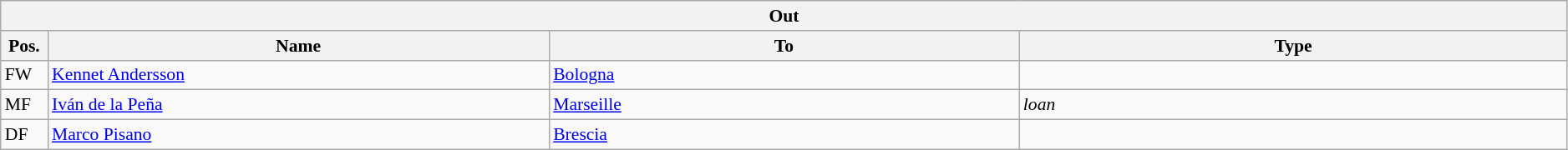<table class="wikitable" style="font-size:90%;width:99%;">
<tr>
<th colspan="4">Out</th>
</tr>
<tr>
<th width=3%>Pos.</th>
<th width=32%>Name</th>
<th width=30%>To</th>
<th width=35%>Type</th>
</tr>
<tr>
<td>FW</td>
<td><a href='#'>Kennet Andersson</a></td>
<td><a href='#'>Bologna</a></td>
<td></td>
</tr>
<tr>
<td>MF</td>
<td><a href='#'>Iván de la Peña</a></td>
<td><a href='#'>Marseille</a></td>
<td><em>loan</em></td>
</tr>
<tr>
<td>DF</td>
<td><a href='#'>Marco Pisano</a></td>
<td><a href='#'>Brescia</a></td>
<td></td>
</tr>
</table>
